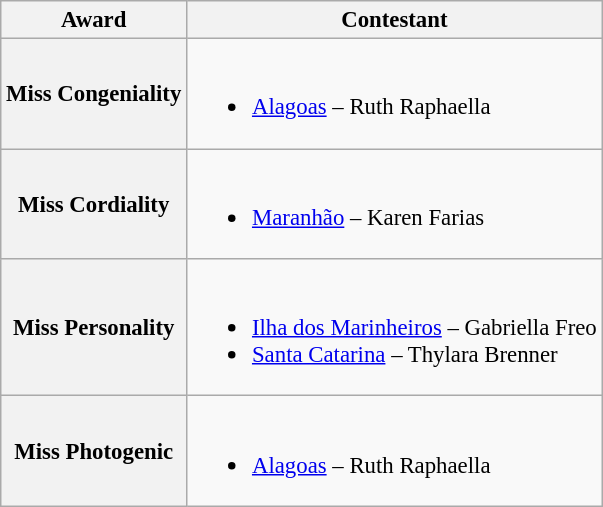<table class="wikitable sortable" style="font-size: 95%;">
<tr>
<th>Award</th>
<th>Contestant</th>
</tr>
<tr>
<th>Miss Congeniality</th>
<td><br><ul><li><a href='#'>Alagoas</a> – Ruth Raphaella</li></ul></td>
</tr>
<tr>
<th>Miss Cordiality</th>
<td><br><ul><li><a href='#'>Maranhão</a> – Karen Farias</li></ul></td>
</tr>
<tr>
<th rowspan="1">Miss Personality<br></th>
<td><br><ul><li><a href='#'>Ilha dos Marinheiros</a> – Gabriella Freo</li><li><a href='#'>Santa Catarina</a> – Thylara Brenner</li></ul></td>
</tr>
<tr>
<th>Miss Photogenic</th>
<td><br><ul><li><a href='#'>Alagoas</a> – Ruth Raphaella</li></ul></td>
</tr>
</table>
